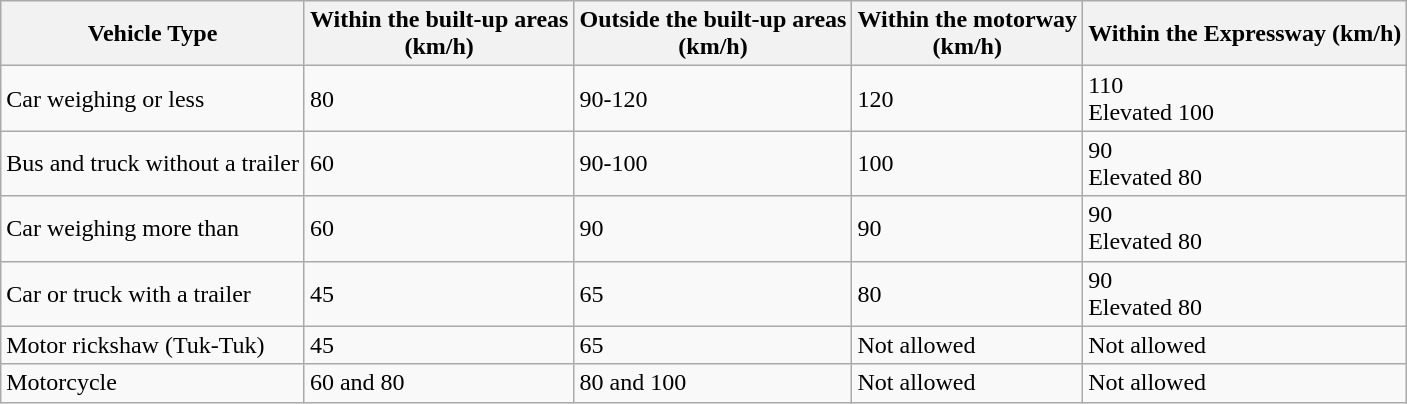<table class="wikitable">
<tr>
<th>Vehicle Type</th>
<th>Within the built-up areas<br>(km/h)</th>
<th>Outside the built-up areas<br>(km/h)</th>
<th>Within the motorway<br>(km/h)</th>
<th>Within the Expressway (km/h)</th>
</tr>
<tr>
<td>Car weighing  or less</td>
<td>80</td>
<td>90-120</td>
<td>120</td>
<td>110<br>Elevated 100</td>
</tr>
<tr>
<td>Bus and truck without a trailer</td>
<td>60</td>
<td>90-100</td>
<td>100</td>
<td>90<br>Elevated 80</td>
</tr>
<tr>
<td>Car weighing more than </td>
<td>60</td>
<td>90</td>
<td>90</td>
<td>90<br>Elevated 80</td>
</tr>
<tr>
<td>Car or truck with a trailer</td>
<td>45</td>
<td>65</td>
<td>80</td>
<td>90<br>Elevated 80</td>
</tr>
<tr>
<td>Motor rickshaw (Tuk-Tuk)</td>
<td>45</td>
<td>65</td>
<td>Not allowed</td>
<td>Not allowed</td>
</tr>
<tr>
<td>Motorcycle</td>
<td>60 and 80</td>
<td>80 and 100</td>
<td>Not allowed</td>
<td>Not allowed</td>
</tr>
</table>
